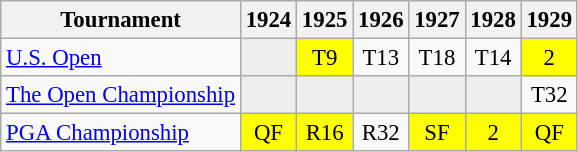<table class="wikitable" style="font-size:95%;text-align:center;">
<tr>
<th>Tournament</th>
<th>1924</th>
<th>1925</th>
<th>1926</th>
<th>1927</th>
<th>1928</th>
<th>1929</th>
</tr>
<tr>
<td align=left><a href='#'>U.S. Open</a></td>
<td style="background:#eeeeee;"></td>
<td style="background:yellow;">T9</td>
<td>T13</td>
<td>T18</td>
<td>T14</td>
<td style="background:yellow;">2</td>
</tr>
<tr>
<td align=left><a href='#'>The Open Championship</a></td>
<td style="background:#eeeeee;"></td>
<td style="background:#eeeeee;"></td>
<td style="background:#eeeeee;"></td>
<td style="background:#eeeeee;"></td>
<td style="background:#eeeeee;"></td>
<td>T32</td>
</tr>
<tr>
<td align=left><a href='#'>PGA Championship</a></td>
<td style="background:yellow;">QF</td>
<td style="background:yellow;">R16</td>
<td>R32</td>
<td style="background:yellow;">SF</td>
<td style="background:yellow;">2</td>
<td style="background:yellow;">QF</td>
</tr>
</table>
